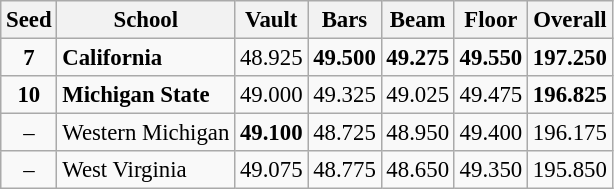<table class="wikitable" style="white-space:nowrap; font-size:95%; text-align:center">
<tr>
<th>Seed</th>
<th>School</th>
<th>Vault</th>
<th>Bars</th>
<th>Beam</th>
<th>Floor</th>
<th>Overall</th>
</tr>
<tr>
<td><strong>7</strong></td>
<td align=left><strong>California</strong></td>
<td>48.925</td>
<td><strong> 49.500 </strong></td>
<td><strong>49.275</strong></td>
<td><strong> 49.550 </strong></td>
<td><strong> 197.250 </strong></td>
</tr>
<tr>
<td><strong>10</strong></td>
<td align=left><strong>Michigan State</strong></td>
<td>49.000</td>
<td>49.325</td>
<td>49.025</td>
<td>49.475</td>
<td><strong> 196.825 </strong></td>
</tr>
<tr>
<td>–</td>
<td align=left>Western Michigan</td>
<td><strong> 49.100 </strong></td>
<td>48.725</td>
<td>48.950</td>
<td>49.400</td>
<td>196.175</td>
</tr>
<tr>
<td>–</td>
<td align=left>West Virginia</td>
<td>49.075</td>
<td>48.775</td>
<td>48.650</td>
<td>49.350</td>
<td>195.850</td>
</tr>
</table>
